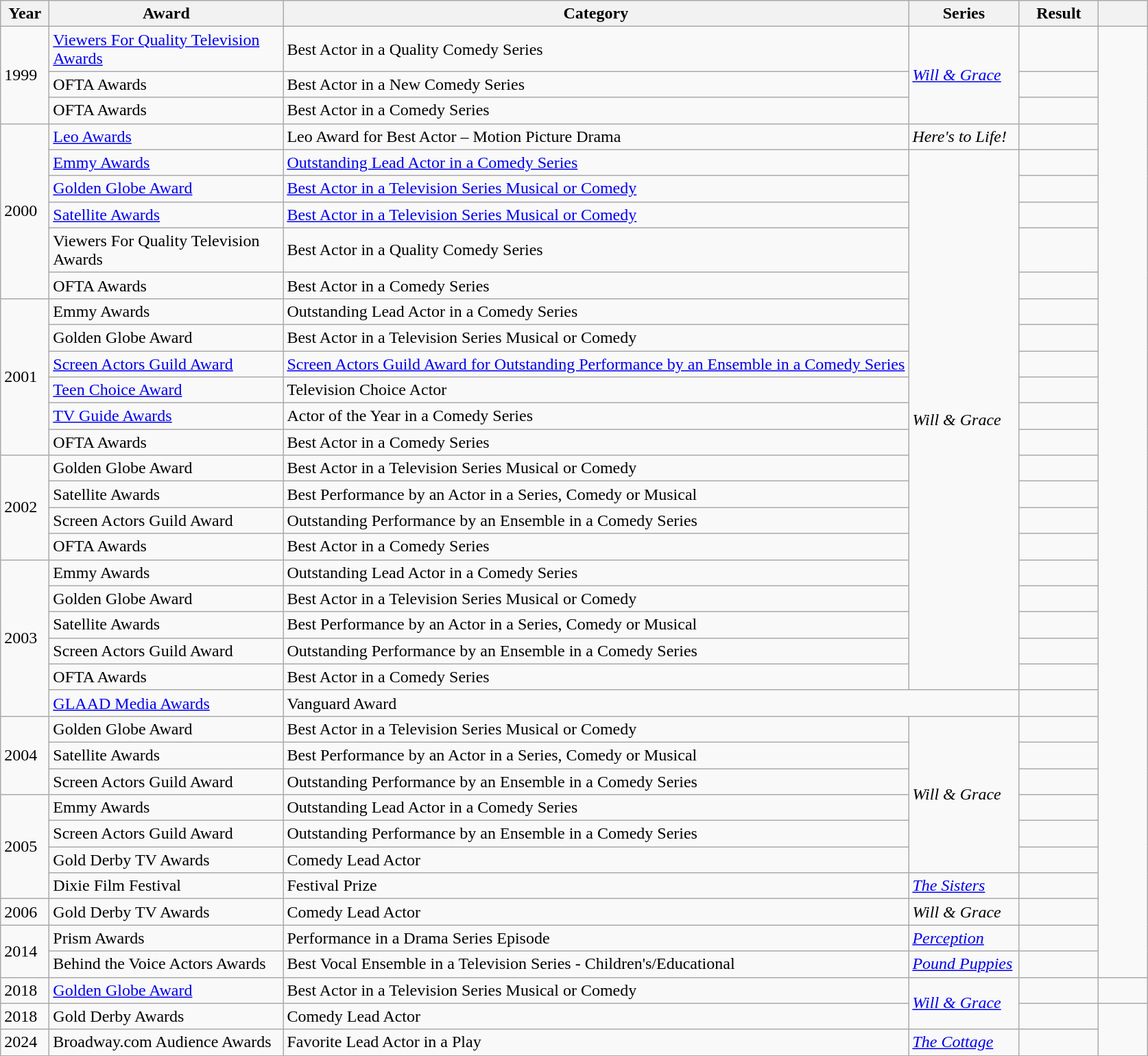<table class="wikitable">
<tr>
<th width="40">Year</th>
<th width="220">Award</th>
<th>Category</th>
<th width="100">Series</th>
<th width="70">Result</th>
<th width="40"></th>
</tr>
<tr>
<td rowspan="3">1999</td>
<td><a href='#'>Viewers For Quality Television Awards</a></td>
<td>Best Actor in a Quality Comedy Series</td>
<td rowspan="3"><em><a href='#'>Will & Grace</a></em></td>
<td></td>
</tr>
<tr>
<td>OFTA Awards</td>
<td>Best Actor in a New Comedy Series</td>
<td></td>
</tr>
<tr>
<td>OFTA Awards</td>
<td>Best Actor in a Comedy Series</td>
<td></td>
</tr>
<tr>
<td rowspan="6">2000</td>
<td><a href='#'>Leo Awards</a></td>
<td>Leo Award for Best Actor – Motion Picture Drama</td>
<td><em>Here's to Life!</em></td>
<td></td>
</tr>
<tr>
<td><a href='#'>Emmy Awards</a></td>
<td><a href='#'>Outstanding Lead Actor in a Comedy Series</a></td>
<td rowspan="20"><em>Will & Grace</em></td>
<td></td>
</tr>
<tr>
<td><a href='#'>Golden Globe Award</a></td>
<td><a href='#'>Best Actor in a Television Series Musical or Comedy</a></td>
<td></td>
</tr>
<tr>
<td><a href='#'>Satellite Awards</a></td>
<td><a href='#'>Best Actor in a Television Series Musical or Comedy</a></td>
<td></td>
</tr>
<tr>
<td>Viewers For Quality Television Awards</td>
<td>Best Actor in a Quality Comedy Series</td>
<td></td>
</tr>
<tr>
<td>OFTA Awards</td>
<td>Best Actor in a Comedy Series</td>
<td></td>
</tr>
<tr>
<td rowspan="6">2001</td>
<td>Emmy Awards</td>
<td>Outstanding Lead Actor in a Comedy Series</td>
<td></td>
</tr>
<tr>
<td>Golden Globe Award</td>
<td>Best Actor in a Television Series Musical or Comedy</td>
<td></td>
</tr>
<tr>
<td><a href='#'>Screen Actors Guild Award</a></td>
<td><a href='#'>Screen Actors Guild Award for Outstanding Performance by an Ensemble in a Comedy Series</a></td>
<td></td>
</tr>
<tr>
<td><a href='#'>Teen Choice Award</a></td>
<td>Television Choice Actor</td>
<td></td>
</tr>
<tr>
<td><a href='#'>TV Guide Awards</a></td>
<td>Actor of the Year in a Comedy Series</td>
<td></td>
</tr>
<tr>
<td>OFTA Awards</td>
<td>Best Actor in a Comedy Series</td>
<td></td>
</tr>
<tr>
<td rowspan="4">2002</td>
<td>Golden Globe Award</td>
<td>Best Actor in a Television Series Musical or Comedy</td>
<td></td>
</tr>
<tr>
<td>Satellite Awards</td>
<td>Best Performance by an Actor in a Series, Comedy or Musical</td>
<td></td>
</tr>
<tr>
<td>Screen Actors Guild Award</td>
<td>Outstanding Performance by an Ensemble in a Comedy Series</td>
<td></td>
</tr>
<tr>
<td>OFTA Awards</td>
<td>Best Actor in a Comedy Series</td>
<td></td>
</tr>
<tr>
<td rowspan="6">2003</td>
<td>Emmy Awards</td>
<td>Outstanding Lead Actor in a Comedy Series</td>
<td></td>
</tr>
<tr>
<td>Golden Globe Award</td>
<td>Best Actor in a Television Series Musical or Comedy</td>
<td></td>
</tr>
<tr>
<td>Satellite Awards</td>
<td>Best Performance by an Actor in a Series, Comedy or Musical</td>
<td></td>
</tr>
<tr>
<td>Screen Actors Guild Award</td>
<td>Outstanding Performance by an Ensemble in a Comedy Series</td>
<td></td>
</tr>
<tr>
<td>OFTA Awards</td>
<td>Best Actor in a Comedy Series</td>
<td></td>
</tr>
<tr>
<td><a href='#'>GLAAD Media Awards</a></td>
<td colspan="2">Vanguard Award</td>
<td></td>
</tr>
<tr>
<td rowspan="3">2004</td>
<td>Golden Globe Award</td>
<td>Best Actor in a Television Series Musical or Comedy</td>
<td rowspan="6"><em>Will & Grace</em></td>
<td></td>
</tr>
<tr>
<td>Satellite Awards</td>
<td>Best Performance by an Actor in a Series, Comedy or Musical</td>
<td></td>
</tr>
<tr>
<td>Screen Actors Guild Award</td>
<td>Outstanding Performance by an Ensemble in a Comedy Series</td>
<td></td>
</tr>
<tr>
<td rowspan="4">2005</td>
<td>Emmy Awards</td>
<td>Outstanding Lead Actor in a Comedy Series</td>
<td></td>
</tr>
<tr>
<td>Screen Actors Guild Award</td>
<td>Outstanding Performance by an Ensemble in a Comedy Series</td>
<td></td>
</tr>
<tr>
<td>Gold Derby TV Awards</td>
<td>Comedy Lead Actor</td>
<td></td>
</tr>
<tr>
<td>Dixie Film Festival</td>
<td>Festival Prize</td>
<td><em><a href='#'>The Sisters</a></em></td>
<td></td>
</tr>
<tr>
<td>2006</td>
<td>Gold Derby TV Awards</td>
<td>Comedy Lead Actor</td>
<td><em>Will & Grace</em></td>
<td></td>
</tr>
<tr>
<td rowspan="2">2014</td>
<td>Prism Awards</td>
<td>Performance in a Drama Series Episode</td>
<td><em><a href='#'>Perception</a></em></td>
<td></td>
</tr>
<tr>
<td>Behind the Voice Actors Awards</td>
<td>Best Vocal Ensemble in a Television Series - Children's/Educational</td>
<td><em><a href='#'>Pound Puppies</a></em></td>
<td></td>
</tr>
<tr>
<td>2018</td>
<td><a href='#'>Golden Globe Award</a></td>
<td>Best Actor in a Television Series Musical or Comedy</td>
<td rowspan="2"><em><a href='#'>Will & Grace</a></em></td>
<td></td>
<td></td>
</tr>
<tr>
<td>2018</td>
<td>Gold Derby Awards</td>
<td>Comedy Lead Actor</td>
<td></td>
</tr>
<tr>
<td>2024</td>
<td>Broadway.com Audience Awards</td>
<td>Favorite Lead Actor in a Play</td>
<td><em><a href='#'>The Cottage</a></em></td>
<td></td>
</tr>
</table>
